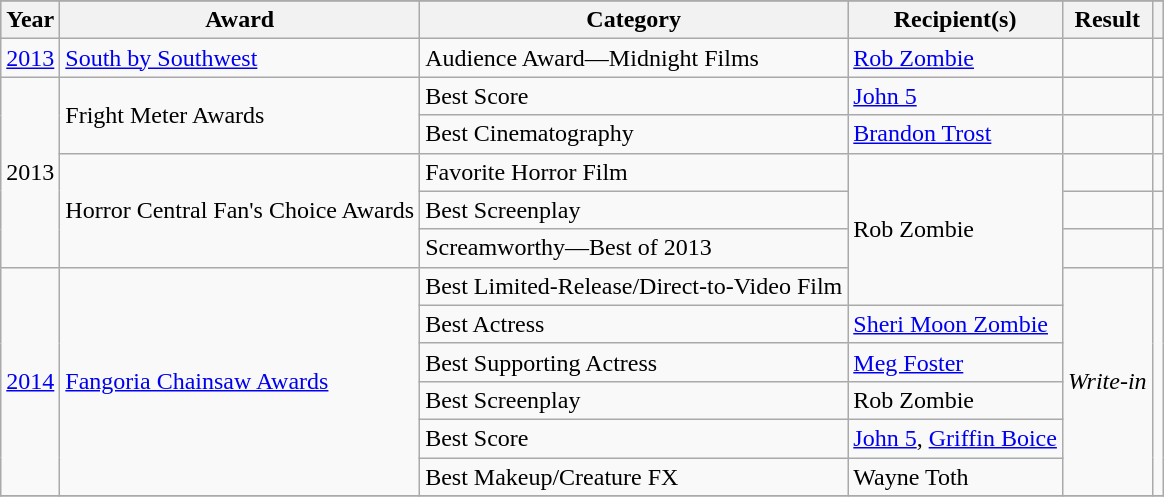<table class="wikitable sortable plainrowheaders">
<tr style="background:#ccc; text-align:center;">
</tr>
<tr style="background:#ccc; text-align:center;">
<th>Year</th>
<th>Award</th>
<th>Category</th>
<th>Recipient(s)</th>
<th>Result</th>
<th scope="col" class="unsortable"></th>
</tr>
<tr>
<td><a href='#'>2013</a></td>
<td><a href='#'>South by Southwest</a></td>
<td>Audience Award—Midnight Films</td>
<td><a href='#'>Rob Zombie</a></td>
<td></td>
<td style="text-align:center;"></td>
</tr>
<tr>
<td rowspan="5">2013</td>
<td rowspan="2">Fright Meter Awards</td>
<td>Best Score</td>
<td><a href='#'>John 5</a></td>
<td></td>
<td style="text-align:center;"></td>
</tr>
<tr>
<td>Best Cinematography</td>
<td><a href='#'>Brandon Trost</a></td>
<td></td>
<td style="text-align:center;"></td>
</tr>
<tr>
<td rowspan="3">Horror Central Fan's Choice Awards</td>
<td>Favorite Horror Film</td>
<td rowspan="4">Rob Zombie</td>
<td></td>
<td style="text-align:center;"></td>
</tr>
<tr>
<td>Best Screenplay</td>
<td></td>
<td style="text-align:center;"></td>
</tr>
<tr>
<td>Screamworthy—Best of 2013</td>
<td></td>
<td style="text-align:center;"></td>
</tr>
<tr>
<td rowspan="6"><a href='#'>2014</a></td>
<td rowspan="6"><a href='#'>Fangoria Chainsaw Awards</a></td>
<td>Best Limited-Release/Direct-to-Video Film</td>
<td style="text-align:center;" rowspan="6"><em>Write-in</em></td>
<td style="text-align:center;" rowspan="6"></td>
</tr>
<tr>
<td>Best Actress</td>
<td><a href='#'>Sheri Moon Zombie</a></td>
</tr>
<tr>
<td>Best Supporting Actress</td>
<td><a href='#'>Meg Foster</a></td>
</tr>
<tr>
<td>Best Screenplay</td>
<td>Rob Zombie</td>
</tr>
<tr>
<td>Best Score</td>
<td><a href='#'>John 5</a>, <a href='#'>Griffin Boice</a></td>
</tr>
<tr>
<td>Best Makeup/Creature FX</td>
<td>Wayne Toth</td>
</tr>
<tr>
</tr>
</table>
